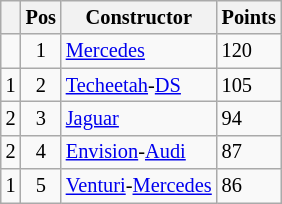<table class="wikitable" style="font-size: 85%;">
<tr>
<th></th>
<th>Pos</th>
<th>Constructor</th>
<th>Points</th>
</tr>
<tr>
<td align="left"></td>
<td align="center">1</td>
<td> <a href='#'>Mercedes</a></td>
<td align="left">120</td>
</tr>
<tr>
<td align="left"> 1</td>
<td align="center">2</td>
<td> <a href='#'>Techeetah</a>-<a href='#'>DS</a></td>
<td align="left">105</td>
</tr>
<tr>
<td align="left"> 2</td>
<td align="center">3</td>
<td> <a href='#'>Jaguar</a></td>
<td align="left">94</td>
</tr>
<tr>
<td align="left"> 2</td>
<td align="center">4</td>
<td> <a href='#'>Envision</a>-<a href='#'>Audi</a></td>
<td align="left">87</td>
</tr>
<tr>
<td align="left"> 1</td>
<td align="center">5</td>
<td> <a href='#'>Venturi</a>-<a href='#'>Mercedes</a></td>
<td align="left">86</td>
</tr>
</table>
